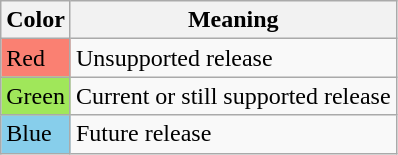<table class="wikitable">
<tr>
<th>Color</th>
<th>Meaning</th>
</tr>
<tr>
<td style="background:salmon;">Red</td>
<td>Unsupported release</td>
</tr>
<tr>
<td style="background:#a0e75a;">Green</td>
<td>Current or still supported release</td>
</tr>
<tr>
<td style="background:skyBlue;">Blue</td>
<td>Future release</td>
</tr>
</table>
